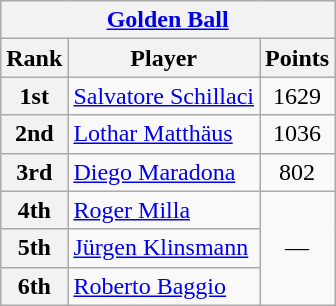<table class="wikitable">
<tr>
<th colspan="3"><a href='#'>Golden Ball</a></th>
</tr>
<tr>
<th>Rank</th>
<th>Player</th>
<th>Points</th>
</tr>
<tr>
<th>1st</th>
<td> <a href='#'>Salvatore Schillaci</a></td>
<td align="center">1629</td>
</tr>
<tr>
<th>2nd</th>
<td> <a href='#'>Lothar Matthäus</a></td>
<td align="center">1036</td>
</tr>
<tr>
<th>3rd</th>
<td> <a href='#'>Diego Maradona</a></td>
<td align="center">802</td>
</tr>
<tr>
<th>4th</th>
<td> <a href='#'>Roger Milla</a></td>
<td rowspan="3" align="center">—</td>
</tr>
<tr>
<th>5th</th>
<td> <a href='#'>Jürgen Klinsmann</a></td>
</tr>
<tr>
<th>6th</th>
<td> <a href='#'>Roberto Baggio</a></td>
</tr>
</table>
